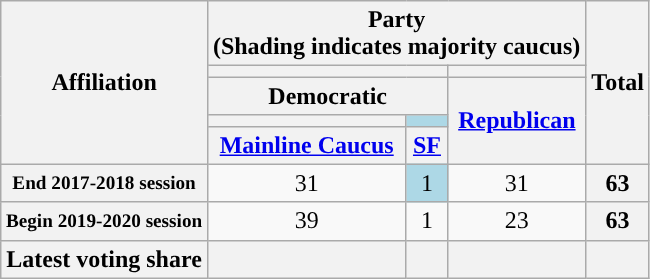<table class="wikitable" style="text-align:center;vertical-align:bottom">
<tr>
<th rowspan="5">Affiliation</th>
<th colspan="3">Party <div>(Shading indicates majority caucus)</div></th>
<th rowspan="5">Total</th>
</tr>
<tr>
<th colspan="2" style="background-color:"></th>
<th style="background-color:"></th>
</tr>
<tr>
<th colspan="2">Democratic</th>
<th rowspan="3"><a href='#'>Republican</a></th>
</tr>
<tr>
<th style="background-color:"></th>
<th style="background-color:lightblue"></th>
</tr>
<tr>
<th><a href='#'>Mainline Caucus</a></th>
<th><a href='#'>SF</a></th>
</tr>
<tr>
<th nowrap style="font-size:80%"><strong>End 2017-2018 session</strong></th>
<td>31</td>
<td bgcolor=lightblue>1</td>
<td>31</td>
<th>63</th>
</tr>
<tr>
<th nowrap style="font-size:80%"><strong>Begin 2019-2020 session</strong></th>
<td>39</td>
<td>1</td>
<td>23</td>
<th>63</th>
</tr>
<tr>
<th>Latest voting share</th>
<th></th>
<th></th>
<th></th>
<th colspan="2"></th>
</tr>
</table>
